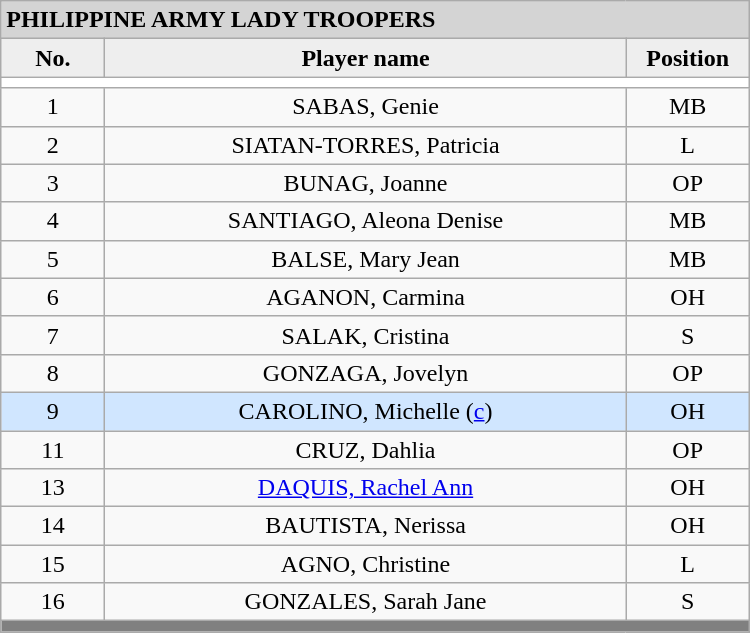<table class='wikitable mw-collapsible mw-collapsed' style='text-align: center; width: 500px; border: none;'>
<tr>
<th style="background:#D4D4D4; text-align:left;" colspan=3> PHILIPPINE ARMY LADY TROOPERS</th>
</tr>
<tr style="background:#EEEEEE; font-weight:bold;">
<td width=10%>No.</td>
<td width=50%>Player name</td>
<td width=10%>Position</td>
</tr>
<tr style="background:#FFFFFF;">
<td colspan=3 align=center></td>
</tr>
<tr>
<td align=center>1</td>
<td>SABAS, Genie</td>
<td align=center>MB</td>
</tr>
<tr>
<td align=center>2</td>
<td>SIATAN-TORRES, Patricia</td>
<td align=center>L</td>
</tr>
<tr>
<td align=center>3</td>
<td>BUNAG, Joanne</td>
<td align=center>OP</td>
</tr>
<tr>
<td align=center>4</td>
<td>SANTIAGO, Aleona Denise</td>
<td align=center>MB</td>
</tr>
<tr>
<td align=center>5</td>
<td>BALSE, Mary Jean</td>
<td align=center>MB</td>
</tr>
<tr>
<td align=center>6</td>
<td>AGANON, Carmina</td>
<td align=center>OH</td>
</tr>
<tr>
<td align=center>7</td>
<td>SALAK, Cristina</td>
<td align=center>S</td>
</tr>
<tr>
<td align=center>8</td>
<td>GONZAGA, Jovelyn</td>
<td align=center>OP</td>
</tr>
<tr bgcolor=#D0E6FF>
<td align=center>9</td>
<td>CAROLINO, Michelle (<a href='#'>c</a>)</td>
<td align=center>OH</td>
</tr>
<tr>
<td align=center>11</td>
<td>CRUZ, Dahlia</td>
<td align=center>OP</td>
</tr>
<tr>
<td align=center>13</td>
<td><a href='#'>DAQUIS, Rachel Ann</a></td>
<td align=center>OH</td>
</tr>
<tr>
<td align=center>14</td>
<td>BAUTISTA, Nerissa</td>
<td align=center>OH</td>
</tr>
<tr>
<td align=center>15</td>
<td>AGNO, Christine</td>
<td align=center>L</td>
</tr>
<tr>
<td align=center>16</td>
<td>GONZALES, Sarah Jane</td>
<td align=center>S</td>
</tr>
<tr>
<th style="background:gray;" colspan=3></th>
</tr>
<tr>
</tr>
</table>
